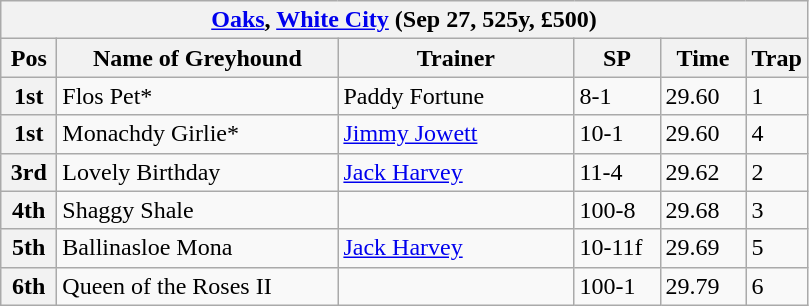<table class="wikitable">
<tr>
<th colspan="6"><a href='#'>Oaks</a>, <a href='#'>White City</a> (Sep 27, 525y, £500)</th>
</tr>
<tr>
<th width=30>Pos</th>
<th width=180>Name of Greyhound</th>
<th width=150>Trainer</th>
<th width=50>SP</th>
<th width=50>Time</th>
<th width=30>Trap</th>
</tr>
<tr>
<th>1st</th>
<td>Flos Pet*</td>
<td>Paddy Fortune</td>
<td>8-1</td>
<td>29.60</td>
<td>1</td>
</tr>
<tr>
<th>1st</th>
<td>Monachdy Girlie*</td>
<td><a href='#'>Jimmy Jowett</a></td>
<td>10-1</td>
<td>29.60</td>
<td>4</td>
</tr>
<tr>
<th>3rd</th>
<td>Lovely Birthday</td>
<td><a href='#'>Jack Harvey</a></td>
<td>11-4</td>
<td>29.62</td>
<td>2</td>
</tr>
<tr>
<th>4th</th>
<td>Shaggy Shale</td>
<td></td>
<td>100-8</td>
<td>29.68</td>
<td>3</td>
</tr>
<tr>
<th>5th</th>
<td>Ballinasloe Mona</td>
<td><a href='#'>Jack Harvey</a></td>
<td>10-11f</td>
<td>29.69</td>
<td>5</td>
</tr>
<tr>
<th>6th</th>
<td>Queen of the Roses II</td>
<td></td>
<td>100-1</td>
<td>29.79</td>
<td>6</td>
</tr>
</table>
